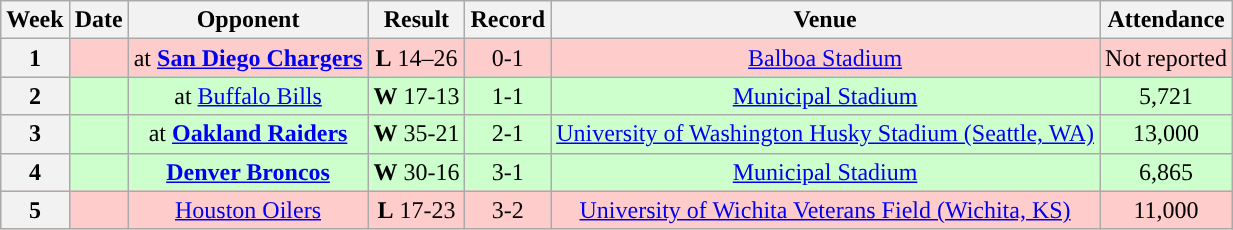<table class="wikitable" style="text-align:center">
<tr>
<th>Week</th>
<th>Date</th>
<th>Opponent</th>
<th>Result</th>
<th>Record</th>
<th>Venue</th>
<th>Attendance</th>
</tr>
<tr style="background:#fcc">
<th>1</th>
<td></td>
<td>at <strong><a href='#'>San Diego Chargers</a></strong></td>
<td><strong>L</strong> 14–26</td>
<td>0-1</td>
<td><a href='#'>Balboa Stadium</a></td>
<td>Not reported</td>
</tr>
<tr style="background:#cfc">
<th>2</th>
<td></td>
<td>at <a href='#'>Buffalo Bills</a></td>
<td><strong>W</strong> 17-13</td>
<td>1-1</td>
<td><a href='#'>Municipal Stadium</a></td>
<td>5,721</td>
</tr>
<tr style="background:#cfc">
<th>3</th>
<td></td>
<td>at <strong><a href='#'>Oakland Raiders</a></strong></td>
<td><strong>W</strong> 35-21</td>
<td>2-1</td>
<td><a href='#'>University of Washington Husky Stadium (Seattle, WA)</a></td>
<td>13,000</td>
</tr>
<tr style="background:#cfc">
<th>4</th>
<td></td>
<td><strong><a href='#'>Denver Broncos</a></strong></td>
<td><strong>W</strong> 30-16</td>
<td>3-1</td>
<td><a href='#'>Municipal Stadium</a></td>
<td>6,865</td>
</tr>
<tr style="background:#fcc">
<th>5</th>
<td></td>
<td><a href='#'>Houston Oilers</a></td>
<td><strong>L</strong> 17-23</td>
<td>3-2</td>
<td><a href='#'>University of Wichita Veterans Field (Wichita, KS)</a></td>
<td>11,000</td>
</tr>
</table>
